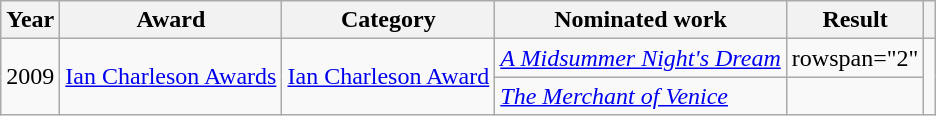<table class="wikitable sortable">
<tr style="text-align:center;">
<th scope="col">Year</th>
<th scope="col">Award</th>
<th scope="col">Category</th>
<th scope="col">Nominated work</th>
<th scope="col">Result</th>
<th scope="col" class="unsortable"></th>
</tr>
<tr>
<td rowspan="2">2009</td>
<td rowspan="2"><a href='#'>Ian Charleson Awards</a></td>
<td rowspan="2"><a href='#'>Ian Charleson Award</a></td>
<td><em><a href='#'>A Midsummer Night's Dream</a></em></td>
<td>rowspan="2" </td>
<td style="text-align:center;" rowspan="2"></td>
</tr>
<tr>
<td><em><a href='#'>The Merchant of Venice</a></em></td>
</tr>
</table>
